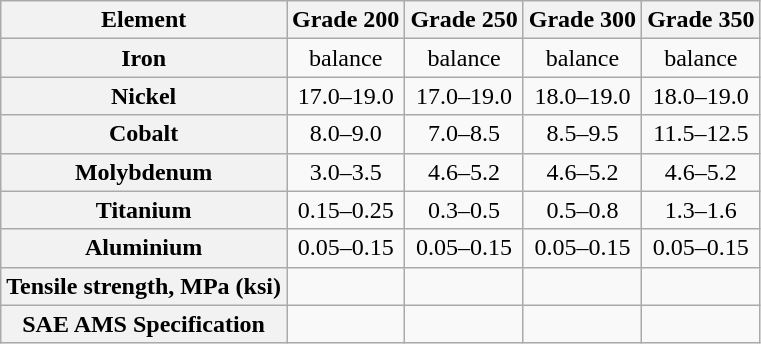<table class="wikitable" style="text-align:center;">
<tr>
<th scope="col">Element</th>
<th scope="col">Grade 200</th>
<th scope="col">Grade 250</th>
<th scope="col">Grade 300</th>
<th scope="col">Grade 350</th>
</tr>
<tr>
<th scope="row">Iron</th>
<td>balance</td>
<td>balance</td>
<td>balance</td>
<td>balance</td>
</tr>
<tr>
<th scope="row">Nickel</th>
<td>17.0–19.0</td>
<td>17.0–19.0</td>
<td>18.0–19.0</td>
<td>18.0–19.0</td>
</tr>
<tr>
<th scope="row">Cobalt</th>
<td>8.0–9.0</td>
<td>7.0–8.5</td>
<td>8.5–9.5</td>
<td>11.5–12.5</td>
</tr>
<tr>
<th scope="row">Molybdenum</th>
<td>3.0–3.5</td>
<td>4.6–5.2</td>
<td>4.6–5.2</td>
<td>4.6–5.2</td>
</tr>
<tr>
<th scope="row">Titanium</th>
<td>0.15–0.25</td>
<td>0.3–0.5</td>
<td>0.5–0.8</td>
<td>1.3–1.6</td>
</tr>
<tr>
<th scope="row">Aluminium</th>
<td>0.05–0.15</td>
<td>0.05–0.15</td>
<td>0.05–0.15</td>
<td>0.05–0.15</td>
</tr>
<tr>
<th scope="row">Tensile strength, MPa (ksi)</th>
<td></td>
<td></td>
<td></td>
<td></td>
</tr>
<tr>
<th scope="row">SAE AMS Specification</th>
<td></td>
<td></td>
<td></td>
<td></td>
</tr>
</table>
